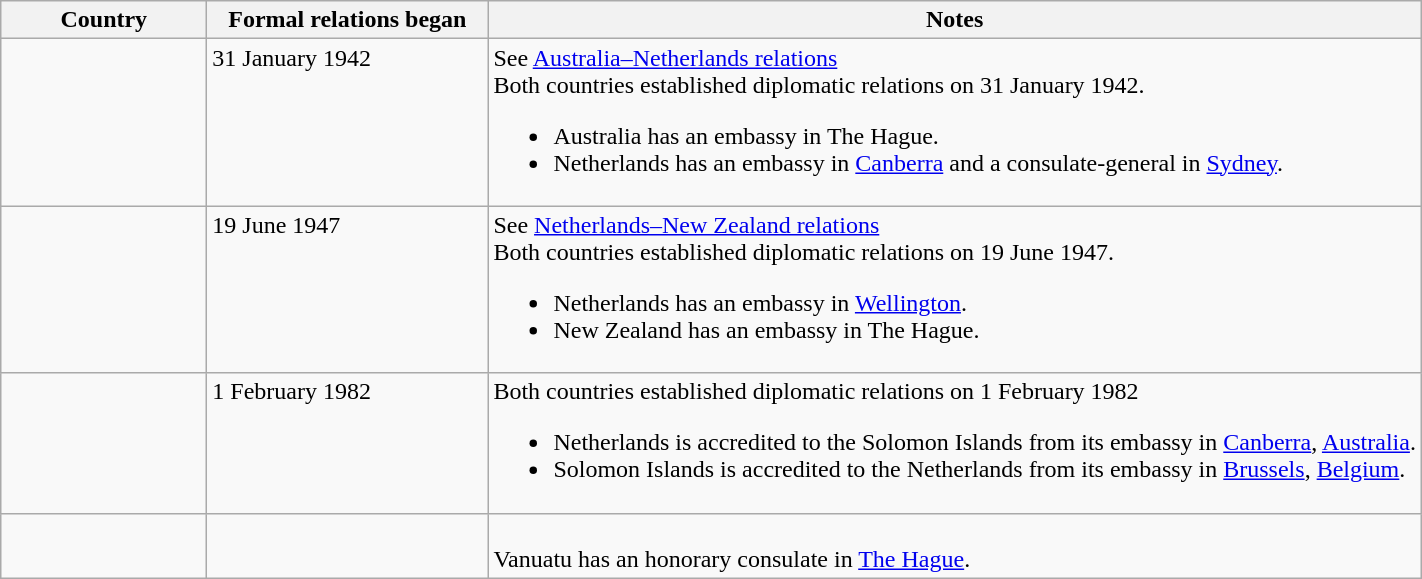<table class="wikitable sortable">
<tr>
<th width=130>Country</th>
<th width=180>Formal relations began</th>
<th class=unsortable>Notes</th>
</tr>
<tr valign="top">
<td></td>
<td>31 January 1942</td>
<td>See <a href='#'>Australia–Netherlands relations</a><br>Both countries established diplomatic relations on 31 January 1942.<ul><li>Australia has an embassy in The Hague.</li><li>Netherlands has an embassy in <a href='#'>Canberra</a> and a consulate-general in <a href='#'>Sydney</a>.</li></ul></td>
</tr>
<tr valign="top">
<td></td>
<td>19 June 1947</td>
<td>See <a href='#'>Netherlands–New Zealand relations</a><br>Both countries established diplomatic relations on 19 June 1947.<ul><li>Netherlands has an embassy in <a href='#'>Wellington</a>.</li><li>New Zealand has an embassy in The Hague.</li></ul></td>
</tr>
<tr valign="top">
<td></td>
<td>1 February 1982</td>
<td>Both countries established diplomatic relations on 1 February 1982<br><ul><li>Netherlands is accredited to the Solomon Islands from its embassy in <a href='#'>Canberra</a>, <a href='#'>Australia</a>.</li><li>Solomon Islands is accredited to the Netherlands from its embassy in <a href='#'>Brussels</a>, <a href='#'>Belgium</a>.</li></ul></td>
</tr>
<tr valign="top">
<td></td>
<td></td>
<td><br>Vanuatu has an honorary consulate in <a href='#'>The Hague</a>.</td>
</tr>
</table>
